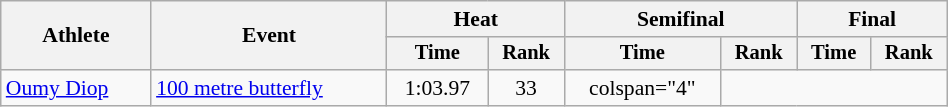<table class="wikitable" style="text-align:center; font-size:90%; width:50%;">
<tr>
<th rowspan="2">Athlete</th>
<th rowspan="2">Event</th>
<th colspan="2">Heat</th>
<th colspan="2">Semifinal</th>
<th colspan="2">Final</th>
</tr>
<tr style="font-size:95%">
<th>Time</th>
<th>Rank</th>
<th>Time</th>
<th>Rank</th>
<th>Time</th>
<th>Rank</th>
</tr>
<tr>
<td align=left><a href='#'>Oumy Diop</a></td>
<td align=left><a href='#'>100 metre butterfly</a></td>
<td>1:03.97</td>
<td>33</td>
<td>colspan="4" </td>
</tr>
</table>
